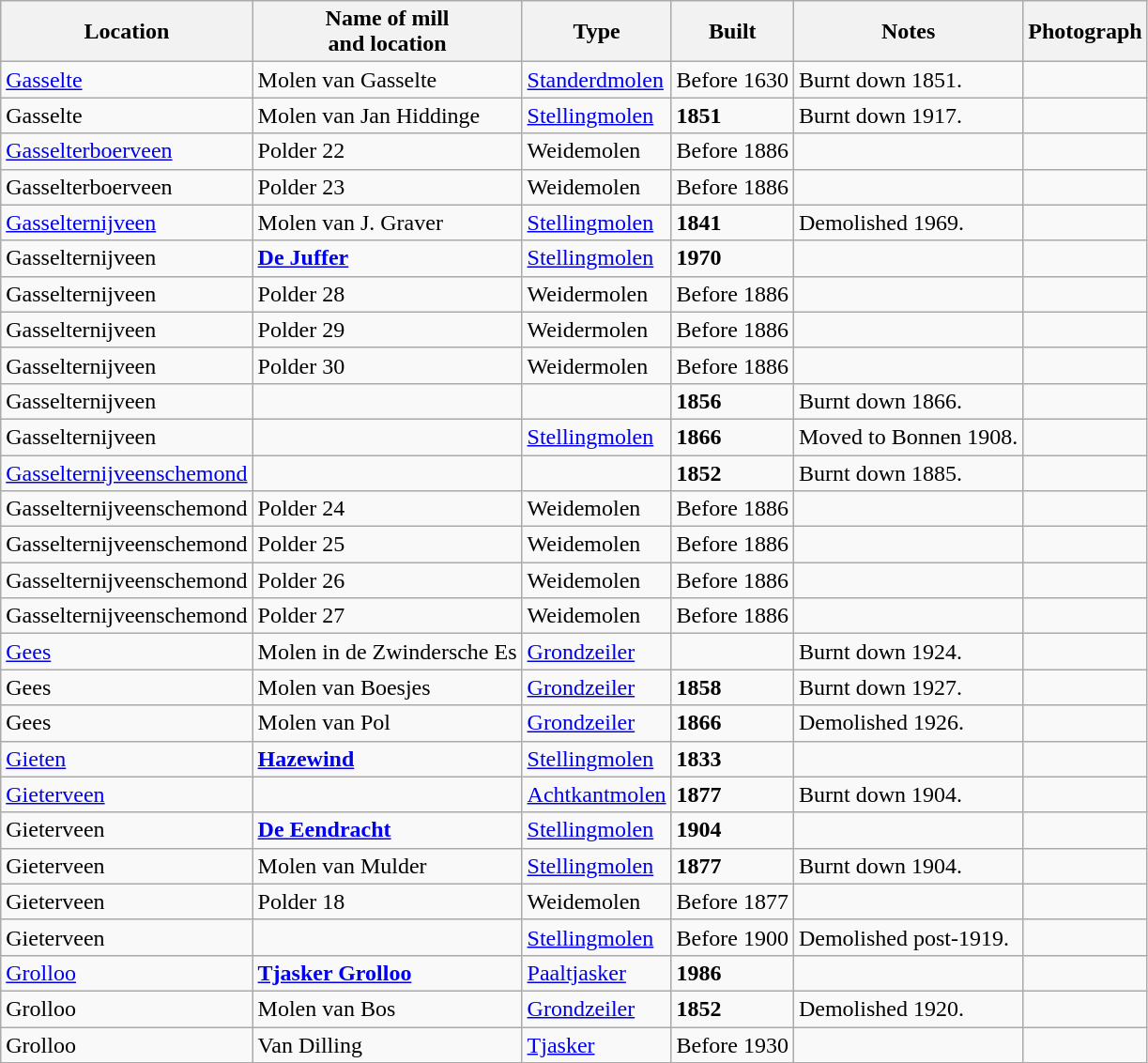<table class="wikitable">
<tr>
<th>Location</th>
<th>Name of mill<br>and location</th>
<th>Type</th>
<th>Built</th>
<th>Notes</th>
<th>Photograph</th>
</tr>
<tr>
<td><a href='#'>Gasselte</a></td>
<td>Molen van Gasselte<br></td>
<td><a href='#'>Standerdmolen</a></td>
<td>Before 1630</td>
<td>Burnt down 1851.</td>
<td></td>
</tr>
<tr>
<td>Gasselte</td>
<td>Molen van Jan Hiddinge<br></td>
<td><a href='#'>Stellingmolen</a></td>
<td><strong>1851</strong></td>
<td>Burnt down 1917.</td>
<td></td>
</tr>
<tr>
<td><a href='#'>Gasselterboerveen</a></td>
<td>Polder 22<br></td>
<td>Weidemolen</td>
<td>Before 1886</td>
<td></td>
<td></td>
</tr>
<tr>
<td>Gasselterboerveen</td>
<td>Polder 23<br></td>
<td>Weidemolen</td>
<td>Before 1886</td>
<td></td>
<td></td>
</tr>
<tr>
<td><a href='#'>Gasselternijveen</a></td>
<td>Molen van J. Graver<br></td>
<td><a href='#'>Stellingmolen</a></td>
<td><strong>1841</strong></td>
<td>Demolished 1969.</td>
<td></td>
</tr>
<tr>
<td>Gasselternijveen</td>
<td><strong><a href='#'>De Juffer</a></strong><br></td>
<td><a href='#'>Stellingmolen</a></td>
<td><strong>1970</strong></td>
<td></td>
<td></td>
</tr>
<tr>
<td>Gasselternijveen</td>
<td>Polder 28<br></td>
<td>Weidermolen</td>
<td>Before 1886</td>
<td></td>
<td></td>
</tr>
<tr>
<td>Gasselternijveen</td>
<td>Polder 29<br></td>
<td>Weidermolen</td>
<td>Before 1886</td>
<td></td>
<td></td>
</tr>
<tr>
<td>Gasselternijveen</td>
<td>Polder 30<br></td>
<td>Weidermolen</td>
<td>Before 1886</td>
<td></td>
<td></td>
</tr>
<tr>
<td>Gasselternijveen</td>
<td></td>
<td></td>
<td><strong>1856</strong></td>
<td>Burnt down 1866.</td>
<td></td>
</tr>
<tr>
<td>Gasselternijveen</td>
<td></td>
<td><a href='#'>Stellingmolen</a></td>
<td><strong>1866</strong></td>
<td>Moved to Bonnen 1908.</td>
<td></td>
</tr>
<tr>
<td><a href='#'>Gasselternijveenschemond</a></td>
<td></td>
<td></td>
<td><strong>1852</strong></td>
<td>Burnt down 1885.</td>
<td></td>
</tr>
<tr>
<td>Gasselternijveenschemond</td>
<td>Polder 24<br></td>
<td>Weidemolen</td>
<td>Before 1886</td>
<td></td>
<td></td>
</tr>
<tr>
<td>Gasselternijveenschemond</td>
<td>Polder 25<br></td>
<td>Weidemolen</td>
<td>Before 1886</td>
<td></td>
<td></td>
</tr>
<tr>
<td>Gasselternijveenschemond</td>
<td>Polder 26<br></td>
<td>Weidemolen</td>
<td>Before 1886</td>
<td></td>
<td></td>
</tr>
<tr>
<td>Gasselternijveenschemond</td>
<td>Polder 27<br></td>
<td>Weidemolen</td>
<td>Before 1886</td>
<td></td>
<td></td>
</tr>
<tr>
<td><a href='#'>Gees</a></td>
<td>Molen in de Zwindersche Es<br></td>
<td><a href='#'>Grondzeiler</a></td>
<td></td>
<td>Burnt down  1924.</td>
<td></td>
</tr>
<tr>
<td>Gees</td>
<td>Molen van Boesjes<br></td>
<td><a href='#'>Grondzeiler</a></td>
<td><strong>1858</strong></td>
<td>Burnt down 1927.<br></td>
<td></td>
</tr>
<tr>
<td>Gees</td>
<td>Molen van Pol<br></td>
<td><a href='#'>Grondzeiler</a></td>
<td><strong>1866</strong></td>
<td>Demolished 1926.</td>
<td></td>
</tr>
<tr>
<td><a href='#'>Gieten</a></td>
<td><strong><a href='#'>Hazewind</a></strong><br></td>
<td><a href='#'>Stellingmolen</a></td>
<td><strong>1833</strong></td>
<td></td>
<td></td>
</tr>
<tr>
<td><a href='#'>Gieterveen</a></td>
<td></td>
<td><a href='#'>Achtkantmolen</a></td>
<td><strong>1877</strong></td>
<td>Burnt down 1904.</td>
<td></td>
</tr>
<tr>
<td>Gieterveen</td>
<td><strong><a href='#'>De Eendracht</a></strong><br></td>
<td><a href='#'>Stellingmolen</a></td>
<td><strong>1904</strong></td>
<td></td>
<td></td>
</tr>
<tr>
<td>Gieterveen</td>
<td>Molen van Mulder<br></td>
<td><a href='#'>Stellingmolen</a></td>
<td><strong>1877</strong></td>
<td>Burnt down 1904.</td>
<td></td>
</tr>
<tr>
<td>Gieterveen</td>
<td>Polder 18<br></td>
<td>Weidemolen</td>
<td>Before 1877</td>
<td></td>
<td></td>
</tr>
<tr>
<td>Gieterveen</td>
<td></td>
<td><a href='#'>Stellingmolen</a></td>
<td>Before 1900</td>
<td>Demolished post-1919.</td>
<td></td>
</tr>
<tr>
<td><a href='#'>Grolloo</a></td>
<td><strong><a href='#'>Tjasker Grolloo</a></strong><br></td>
<td><a href='#'>Paaltjasker</a></td>
<td><strong>1986</strong></td>
<td></td>
</tr>
<tr>
<td>Grolloo</td>
<td>Molen van Bos<br></td>
<td><a href='#'>Grondzeiler</a></td>
<td><strong>1852</strong></td>
<td>Demolished  1920.</td>
<td></td>
</tr>
<tr>
<td>Grolloo</td>
<td>Van Dilling</td>
<td><a href='#'>Tjasker</a></td>
<td>Before 1930</td>
<td></td>
<td></td>
</tr>
</table>
